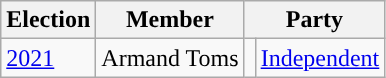<table class="wikitable">
<tr>
<th>Election</th>
<th>Member</th>
<th colspan="2">Party</th>
</tr>
<tr>
<td><a href='#'>2021</a></td>
<td>Armand Toms</td>
<td style="background-color: "></td>
<td><a href='#'>Independent</a></td>
</tr>
</table>
